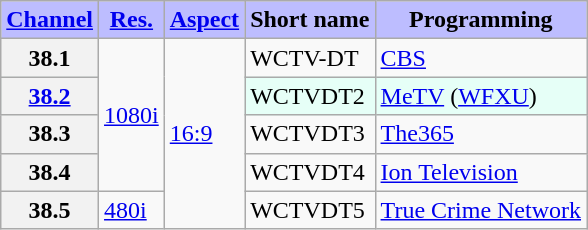<table class="wikitable">
<tr>
<th style="background-color: #bdbdff" scope = "col"><a href='#'>Channel</a></th>
<th style="background-color: #bdbdff" scope = "col"><a href='#'>Res.</a></th>
<th style="background-color: #bdbdff" scope = "col"><a href='#'>Aspect</a></th>
<th style="background-color: #bdbdff" scope = "col">Short name</th>
<th style="background-color: #bdbdff" scope = "col">Programming</th>
</tr>
<tr>
<th scope = "row">38.1</th>
<td rowspan=4><a href='#'>1080i</a></td>
<td rowspan=5><a href='#'>16:9</a></td>
<td>WCTV-DT</td>
<td><a href='#'>CBS</a></td>
</tr>
<tr style="background-color: #E6FFF7;">
<th scope = "row"><a href='#'>38.2</a></th>
<td>WCTVDT2</td>
<td><a href='#'>MeTV</a> (<a href='#'>WFXU</a>)</td>
</tr>
<tr>
<th scope = "row">38.3</th>
<td>WCTVDT3</td>
<td><a href='#'>The365</a></td>
</tr>
<tr>
<th scope = "row">38.4</th>
<td>WCTVDT4</td>
<td><a href='#'>Ion Television</a></td>
</tr>
<tr>
<th scope = "row">38.5</th>
<td><a href='#'>480i</a></td>
<td>WCTVDT5</td>
<td><a href='#'>True Crime Network</a></td>
</tr>
</table>
